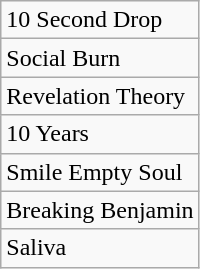<table class="wikitable">
<tr>
<td>10 Second Drop</td>
</tr>
<tr>
<td>Social Burn</td>
</tr>
<tr>
<td>Revelation Theory</td>
</tr>
<tr>
<td>10 Years</td>
</tr>
<tr>
<td>Smile Empty Soul</td>
</tr>
<tr>
<td>Breaking Benjamin</td>
</tr>
<tr>
<td>Saliva</td>
</tr>
</table>
